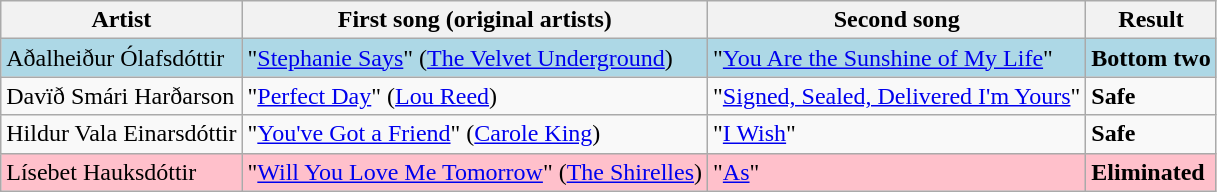<table class=wikitable>
<tr>
<th>Artist</th>
<th>First song (original artists)</th>
<th>Second song</th>
<th>Result</th>
</tr>
<tr style="background:lightblue;">
<td>Aðalheiður Ólafsdóttir</td>
<td>"<a href='#'>Stephanie Says</a>" (<a href='#'>The Velvet Underground</a>)</td>
<td>"<a href='#'>You Are the Sunshine of My Life</a>"</td>
<td><strong>Bottom two</strong></td>
</tr>
<tr>
<td>Davïð Smári Harðarson</td>
<td>"<a href='#'>Perfect Day</a>" (<a href='#'>Lou Reed</a>)</td>
<td>"<a href='#'>Signed, Sealed, Delivered I'm Yours</a>"</td>
<td><strong>Safe</strong></td>
</tr>
<tr>
<td>Hildur Vala Einarsdóttir</td>
<td>"<a href='#'>You've Got a Friend</a>" (<a href='#'>Carole King</a>)</td>
<td>"<a href='#'>I Wish</a>"</td>
<td><strong>Safe</strong></td>
</tr>
<tr style="background:pink;">
<td>Lísebet Hauksdóttir</td>
<td>"<a href='#'>Will You Love Me Tomorrow</a>" (<a href='#'>The Shirelles</a>)</td>
<td>"<a href='#'>As</a>"</td>
<td><strong>Eliminated</strong></td>
</tr>
</table>
